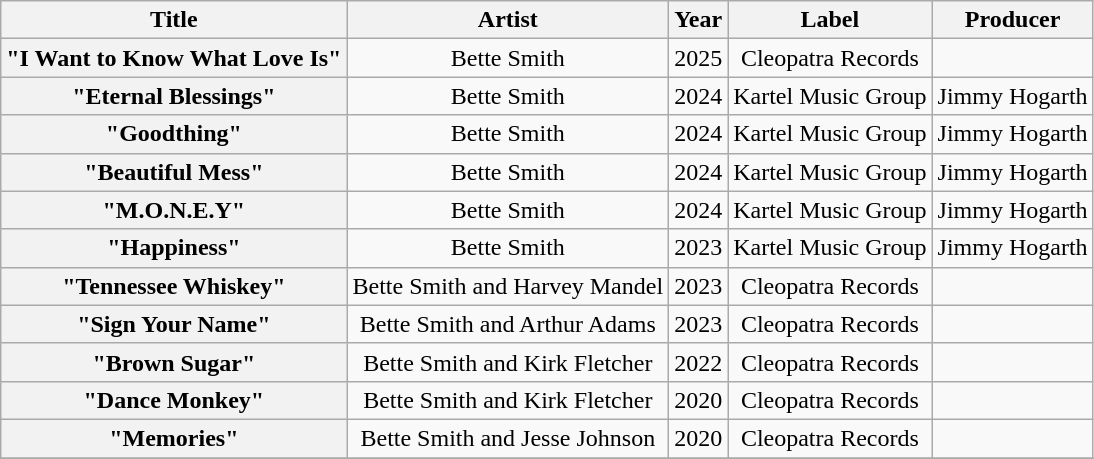<table class="wikitable plainrowheaders" style="text-align:center;">
<tr>
<th scope="col">Title</th>
<th scope="col">Artist</th>
<th scope="col">Year</th>
<th scope="col">Label</th>
<th scope="col">Producer</th>
</tr>
<tr>
<th scope="row">"I Want to Know What Love Is"</th>
<td>Bette Smith</td>
<td>2025</td>
<td>Cleopatra Records</td>
<td></td>
</tr>
<tr>
<th scope="row">"Eternal Blessings"</th>
<td>Bette Smith</td>
<td>2024</td>
<td>Kartel Music Group</td>
<td>Jimmy Hogarth</td>
</tr>
<tr>
<th scope="row">"Goodthing"</th>
<td>Bette Smith</td>
<td>2024</td>
<td>Kartel Music Group</td>
<td>Jimmy Hogarth</td>
</tr>
<tr>
<th scope="row">"Beautiful Mess"</th>
<td>Bette Smith</td>
<td>2024</td>
<td>Kartel Music Group</td>
<td>Jimmy Hogarth</td>
</tr>
<tr>
<th scope="row">"M.O.N.E.Y"</th>
<td>Bette Smith</td>
<td>2024</td>
<td>Kartel Music Group</td>
<td>Jimmy Hogarth</td>
</tr>
<tr>
<th scope="row">"Happiness"</th>
<td>Bette Smith</td>
<td>2023</td>
<td>Kartel Music Group</td>
<td>Jimmy Hogarth</td>
</tr>
<tr>
<th scope="row">"Tennessee Whiskey"</th>
<td>Bette Smith and Harvey Mandel</td>
<td>2023</td>
<td>Cleopatra Records</td>
<td></td>
</tr>
<tr>
<th scope="row">"Sign Your Name"</th>
<td>Bette Smith and Arthur Adams</td>
<td>2023</td>
<td>Cleopatra Records</td>
<td></td>
</tr>
<tr>
<th scope="row">"Brown Sugar"</th>
<td>Bette Smith and Kirk Fletcher</td>
<td>2022</td>
<td>Cleopatra Records</td>
<td></td>
</tr>
<tr>
<th scope="row">"Dance Monkey"</th>
<td>Bette Smith and Kirk Fletcher</td>
<td>2020</td>
<td>Cleopatra Records</td>
<td></td>
</tr>
<tr>
<th scope="row">"Memories"</th>
<td>Bette Smith and Jesse Johnson</td>
<td>2020</td>
<td>Cleopatra Records</td>
<td></td>
</tr>
<tr>
</tr>
</table>
